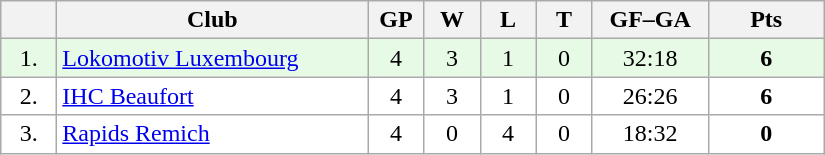<table class="wikitable">
<tr>
<th width="30"></th>
<th width="200">Club</th>
<th width="30">GP</th>
<th width="30">W</th>
<th width="30">L</th>
<th width="30">T</th>
<th width="70">GF–GA</th>
<th width="70">Pts</th>
</tr>
<tr bgcolor="#e6fae6" align="center">
<td>1.</td>
<td align="left"><a href='#'>Lokomotiv Luxembourg</a></td>
<td>4</td>
<td>3</td>
<td>1</td>
<td>0</td>
<td>32:18</td>
<td><strong>6</strong></td>
</tr>
<tr bgcolor="#FFFFFF" align="center">
<td>2.</td>
<td align="left"><a href='#'>IHC Beaufort</a></td>
<td>4</td>
<td>3</td>
<td>1</td>
<td>0</td>
<td>26:26</td>
<td><strong>6</strong></td>
</tr>
<tr bgcolor="#FFFFFF" align="center">
<td>3.</td>
<td align="left"><a href='#'>Rapids Remich</a></td>
<td>4</td>
<td>0</td>
<td>4</td>
<td>0</td>
<td>18:32</td>
<td><strong>0</strong></td>
</tr>
</table>
